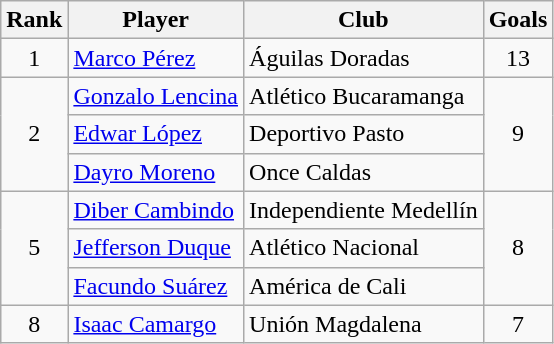<table class="wikitable" border="1">
<tr>
<th>Rank</th>
<th>Player</th>
<th>Club</th>
<th>Goals</th>
</tr>
<tr>
<td align=center>1</td>
<td> <a href='#'>Marco Pérez</a></td>
<td>Águilas Doradas</td>
<td align=center>13</td>
</tr>
<tr>
<td rowspan=3 align=center>2</td>
<td> <a href='#'>Gonzalo Lencina</a></td>
<td>Atlético Bucaramanga</td>
<td rowspan=3 align=center>9</td>
</tr>
<tr>
<td> <a href='#'>Edwar López</a></td>
<td>Deportivo Pasto</td>
</tr>
<tr>
<td> <a href='#'>Dayro Moreno</a></td>
<td>Once Caldas</td>
</tr>
<tr>
<td rowspan=3 align=center>5</td>
<td> <a href='#'>Diber Cambindo</a></td>
<td>Independiente Medellín</td>
<td rowspan=3 align=center>8</td>
</tr>
<tr>
<td> <a href='#'>Jefferson Duque</a></td>
<td>Atlético Nacional</td>
</tr>
<tr>
<td> <a href='#'>Facundo Suárez</a></td>
<td>América de Cali</td>
</tr>
<tr>
<td align=center>8</td>
<td> <a href='#'>Isaac Camargo</a></td>
<td>Unión Magdalena</td>
<td align=center>7</td>
</tr>
</table>
